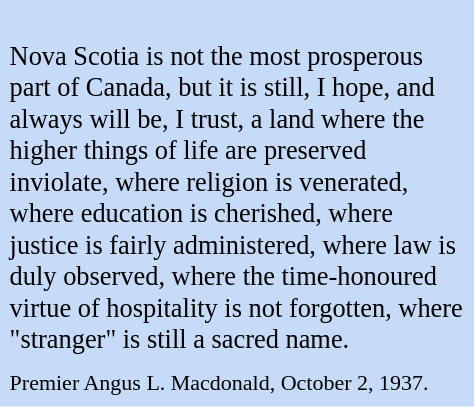<table class="toccolours" style="float: right; margin-left: 1em; margin-right: 1em; font-size: 110%; background:#c6dbf7; color:black; width:23em; max-width: 25%;" cellspacing="5">
<tr>
<td style="text-align: left;"><br>Nova Scotia is not the most prosperous part of Canada, but it is still, I hope, and always will be, I trust, a land where the higher things of life are preserved inviolate, where religion is venerated, where education is cherished, where justice is fairly administered, where law is duly observed, where the time-honoured virtue of hospitality is not forgotten, where "stranger" is still a sacred name.</td>
</tr>
<tr>
<td style="text-align: left;"><small>Premier Angus L. Macdonald, October 2, 1937.</small></td>
</tr>
</table>
